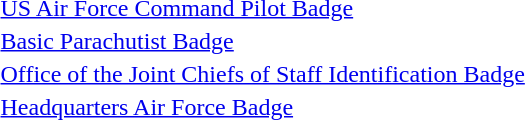<table>
<tr>
<td></td>
<td><a href='#'>US Air Force Command Pilot Badge</a></td>
</tr>
<tr>
<td></td>
<td><a href='#'>Basic Parachutist Badge</a></td>
</tr>
<tr>
<td></td>
<td><a href='#'>Office of the Joint Chiefs of Staff Identification Badge</a></td>
</tr>
<tr>
<td></td>
<td><a href='#'>Headquarters Air Force Badge</a></td>
</tr>
</table>
